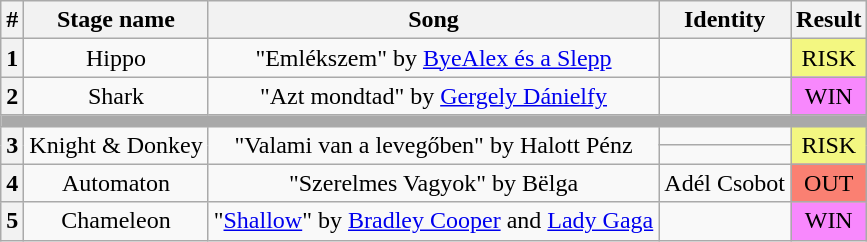<table class="wikitable plainrowheaders" style="text-align: center">
<tr>
<th>#</th>
<th>Stage name</th>
<th>Song</th>
<th>Identity</th>
<th>Result</th>
</tr>
<tr>
<th>1</th>
<td>Hippo</td>
<td>"Emlékszem" by <a href='#'>ByeAlex és a Slepp</a></td>
<td></td>
<td bgcolor="F3F781">RISK</td>
</tr>
<tr>
<th>2</th>
<td>Shark</td>
<td>"Azt mondtad" by <a href='#'>Gergely Dánielfy</a></td>
<td></td>
<td bgcolor="F888FD">WIN</td>
</tr>
<tr>
<th colspan="5" style="background:darkgrey"></th>
</tr>
<tr>
<th rowspan="2">3</th>
<td rowspan="2">Knight & Donkey</td>
<td rowspan="2">"Valami van a levegőben" by Halott Pénz</td>
<td></td>
<td rowspan="2" bgcolor="F3F781">RISK</td>
</tr>
<tr>
<td></td>
</tr>
<tr>
<th>4</th>
<td>Automaton</td>
<td>"Szerelmes Vagyok" by Bëlga</td>
<td>Adél Csobot</td>
<td bgcolor=salmon>OUT</td>
</tr>
<tr>
<th>5</th>
<td>Chameleon</td>
<td>"<a href='#'>Shallow</a>" by <a href='#'>Bradley Cooper</a> and <a href='#'>Lady Gaga</a></td>
<td></td>
<td bgcolor="F888FD">WIN</td>
</tr>
</table>
